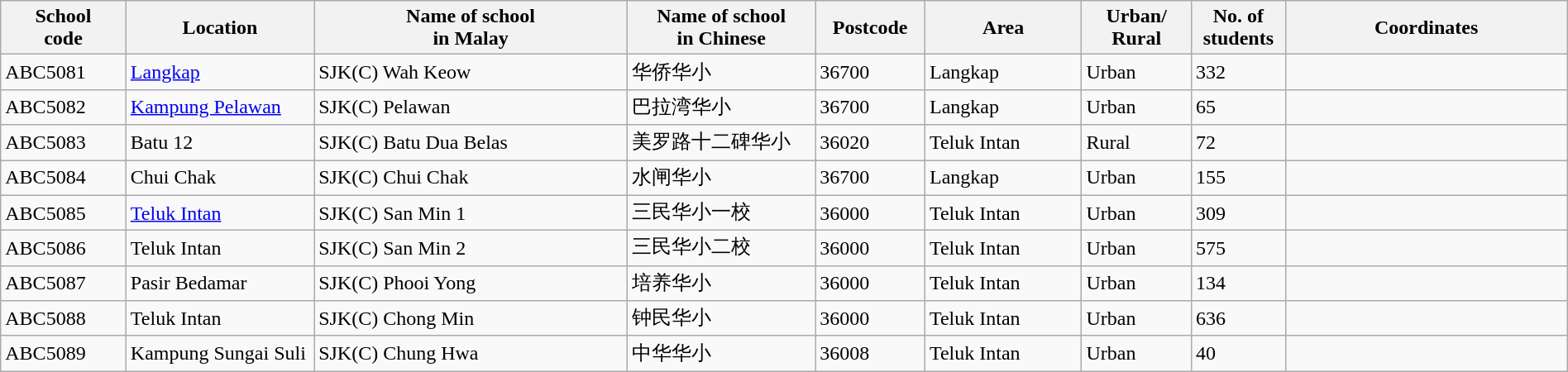<table class="wikitable sortable" style="width:100%">
<tr>
<th style="width:8%">School<br>code</th>
<th style="width:12%">Location</th>
<th style="width:20%">Name of school<br>in Malay</th>
<th style="width:12%">Name of school<br>in Chinese</th>
<th style="width:7%">Postcode</th>
<th style="width:10%">Area</th>
<th style="width:7%">Urban/<br>Rural</th>
<th style="width:6%">No. of<br>students</th>
<th style="width:18% white-space: nowrap;">Coordinates</th>
</tr>
<tr>
<td>ABC5081</td>
<td><a href='#'>Langkap</a></td>
<td>SJK(C) Wah Keow</td>
<td>华侨华小</td>
<td>36700</td>
<td>Langkap</td>
<td>Urban</td>
<td>332</td>
<td></td>
</tr>
<tr>
<td>ABC5082</td>
<td><a href='#'>Kampung Pelawan</a></td>
<td>SJK(C) Pelawan</td>
<td>巴拉湾华小</td>
<td>36700</td>
<td>Langkap</td>
<td>Urban</td>
<td>65</td>
<td></td>
</tr>
<tr>
<td>ABC5083</td>
<td>Batu 12</td>
<td>SJK(C) Batu Dua Belas</td>
<td>美罗路十二碑华小</td>
<td>36020</td>
<td>Teluk Intan</td>
<td>Rural</td>
<td>72</td>
<td></td>
</tr>
<tr>
<td>ABC5084</td>
<td>Chui Chak</td>
<td>SJK(C) Chui Chak</td>
<td>水闸华小</td>
<td>36700</td>
<td>Langkap</td>
<td>Urban</td>
<td>155</td>
<td></td>
</tr>
<tr>
<td>ABC5085</td>
<td><a href='#'>Teluk Intan</a></td>
<td>SJK(C) San Min 1</td>
<td>三民华小一校</td>
<td>36000</td>
<td>Teluk Intan</td>
<td>Urban</td>
<td>309</td>
<td></td>
</tr>
<tr>
<td>ABC5086</td>
<td>Teluk Intan</td>
<td>SJK(C) San Min 2</td>
<td>三民华小二校</td>
<td>36000</td>
<td>Teluk Intan</td>
<td>Urban</td>
<td>575</td>
<td></td>
</tr>
<tr>
<td>ABC5087</td>
<td>Pasir Bedamar</td>
<td>SJK(C) Phooi Yong</td>
<td>培养华小</td>
<td>36000</td>
<td>Teluk Intan</td>
<td>Urban</td>
<td>134</td>
<td></td>
</tr>
<tr>
<td>ABC5088</td>
<td>Teluk Intan</td>
<td>SJK(C) Chong Min</td>
<td>钟民华小</td>
<td>36000</td>
<td>Teluk Intan</td>
<td>Urban</td>
<td>636</td>
<td></td>
</tr>
<tr>
<td>ABC5089</td>
<td>Kampung Sungai Suli</td>
<td>SJK(C) Chung Hwa</td>
<td>中华华小</td>
<td>36008</td>
<td>Teluk Intan</td>
<td>Urban</td>
<td>40</td>
<td></td>
</tr>
</table>
